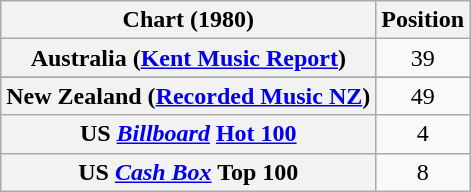<table class="wikitable sortable plainrowheaders" style="text-align:center">
<tr>
<th scope="col">Chart (1980)</th>
<th scope="col">Position</th>
</tr>
<tr>
<th scope="row">Australia (<a href='#'>Kent Music Report</a>)</th>
<td>39</td>
</tr>
<tr>
</tr>
<tr>
<th scope="row">New Zealand (<a href='#'>Recorded Music NZ</a>)</th>
<td>49</td>
</tr>
<tr>
<th scope="row">US <a href='#'><em>Billboard</em></a> <a href='#'>Hot 100</a></th>
<td>4</td>
</tr>
<tr>
<th scope="row">US <a href='#'><em>Cash Box</em></a> Top 100</th>
<td>8</td>
</tr>
</table>
